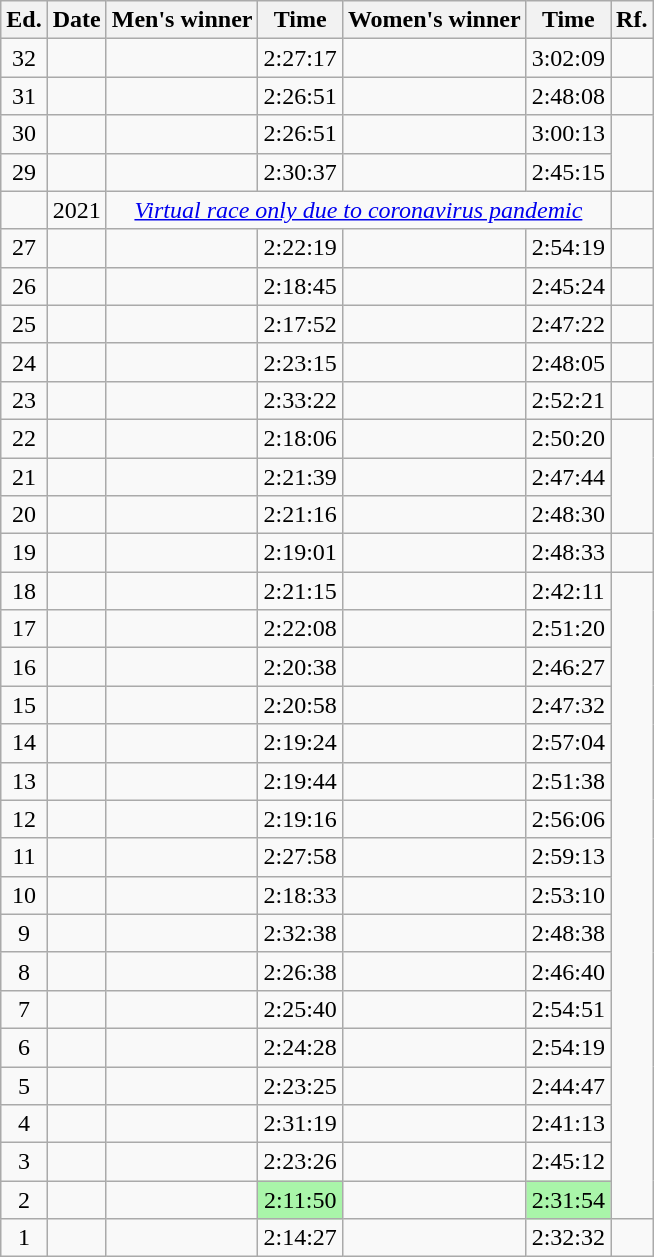<table class="wikitable sortable" style="text-align:center">
<tr>
<th class="unsortable">Ed.</th>
<th>Date</th>
<th>Men's winner</th>
<th>Time</th>
<th>Women's winner</th>
<th>Time</th>
<th class="unsortable">Rf.</th>
</tr>
<tr>
<td>32</td>
<td></td>
<td align="left"></td>
<td>2:27:17</td>
<td align="left"></td>
<td>3:02:09</td>
<td></td>
</tr>
<tr>
<td>31</td>
<td></td>
<td align="left"></td>
<td>2:26:51</td>
<td align="left"></td>
<td>2:48:08</td>
<td></td>
</tr>
<tr>
<td>30</td>
<td></td>
<td align="left"></td>
<td>2:26:51</td>
<td align="left"></td>
<td>3:00:13</td>
</tr>
<tr>
<td>29</td>
<td></td>
<td align="left"></td>
<td>2:30:37</td>
<td align="left"></td>
<td>2:45:15</td>
</tr>
<tr>
<td></td>
<td>2021</td>
<td colspan="4" align="center" data-sort-value=""><em><a href='#'>Virtual race only due to coronavirus pandemic</a></em></td>
<td></td>
</tr>
<tr>
<td>27</td>
<td></td>
<td align="left"></td>
<td>2:22:19</td>
<td align="left"></td>
<td>2:54:19</td>
</tr>
<tr>
<td>26</td>
<td></td>
<td align="left"></td>
<td>2:18:45</td>
<td align="left"></td>
<td>2:45:24</td>
<td></td>
</tr>
<tr>
<td>25</td>
<td></td>
<td align="left"></td>
<td>2:17:52</td>
<td align="left"></td>
<td>2:47:22</td>
<td></td>
</tr>
<tr>
<td>24</td>
<td></td>
<td align="left"></td>
<td>2:23:15</td>
<td align="left"></td>
<td>2:48:05</td>
<td></td>
</tr>
<tr>
<td>23</td>
<td></td>
<td align="left"></td>
<td>2:33:22</td>
<td align="left"></td>
<td>2:52:21</td>
<td></td>
</tr>
<tr>
<td>22</td>
<td></td>
<td align="left"></td>
<td>2:18:06</td>
<td align="left"></td>
<td>2:50:20</td>
</tr>
<tr>
<td>21</td>
<td></td>
<td align="left"></td>
<td>2:21:39</td>
<td align="left"></td>
<td>2:47:44</td>
</tr>
<tr>
<td>20</td>
<td></td>
<td align="left"></td>
<td>2:21:16</td>
<td align="left"></td>
<td>2:48:30</td>
</tr>
<tr>
<td>19</td>
<td></td>
<td align="left"></td>
<td>2:19:01</td>
<td align="left"></td>
<td>2:48:33</td>
<td></td>
</tr>
<tr>
<td>18</td>
<td></td>
<td align="left"></td>
<td>2:21:15</td>
<td align="left"></td>
<td>2:42:11</td>
</tr>
<tr>
<td>17</td>
<td></td>
<td align="left"></td>
<td>2:22:08</td>
<td align="left"></td>
<td>2:51:20</td>
</tr>
<tr>
<td>16</td>
<td></td>
<td align="left"></td>
<td>2:20:38</td>
<td align="left"></td>
<td>2:46:27</td>
</tr>
<tr>
<td>15</td>
<td></td>
<td align="left"></td>
<td>2:20:58</td>
<td align="left"></td>
<td>2:47:32</td>
</tr>
<tr>
<td>14</td>
<td></td>
<td align="left"></td>
<td>2:19:24</td>
<td align="left"></td>
<td>2:57:04</td>
</tr>
<tr>
<td>13</td>
<td></td>
<td align="left"></td>
<td>2:19:44</td>
<td align="left"></td>
<td>2:51:38</td>
</tr>
<tr>
<td>12</td>
<td></td>
<td align="left"></td>
<td>2:19:16</td>
<td align="left"></td>
<td>2:56:06</td>
</tr>
<tr>
<td>11</td>
<td></td>
<td align="left"></td>
<td>2:27:58</td>
<td align="left"></td>
<td>2:59:13</td>
</tr>
<tr>
<td>10</td>
<td></td>
<td align="left"></td>
<td>2:18:33</td>
<td align="left"></td>
<td>2:53:10</td>
</tr>
<tr>
<td>9</td>
<td></td>
<td align="left"></td>
<td>2:32:38</td>
<td align="left"></td>
<td>2:48:38</td>
</tr>
<tr>
<td>8</td>
<td></td>
<td align="left"></td>
<td>2:26:38</td>
<td align="left"></td>
<td>2:46:40</td>
</tr>
<tr>
<td>7</td>
<td></td>
<td align="left"></td>
<td>2:25:40</td>
<td align="left"></td>
<td>2:54:51</td>
</tr>
<tr>
<td>6</td>
<td></td>
<td align="left"></td>
<td>2:24:28</td>
<td align="left"></td>
<td>2:54:19</td>
</tr>
<tr>
<td>5</td>
<td></td>
<td align="left"></td>
<td>2:23:25</td>
<td align="left"></td>
<td>2:44:47</td>
</tr>
<tr>
<td>4</td>
<td></td>
<td align="left"></td>
<td>2:31:19</td>
<td align="left"></td>
<td>2:41:13</td>
</tr>
<tr>
<td>3</td>
<td></td>
<td align="left"></td>
<td>2:23:26</td>
<td align="left"></td>
<td>2:45:12</td>
</tr>
<tr>
<td>2</td>
<td></td>
<td align="left"></td>
<td bgcolor="#A9F5A9">2:11:50</td>
<td align="left"></td>
<td bgcolor="#A9F5A9">2:31:54</td>
</tr>
<tr>
<td>1</td>
<td></td>
<td align="left"></td>
<td>2:14:27</td>
<td align="left"></td>
<td>2:32:32</td>
<td></td>
</tr>
</table>
